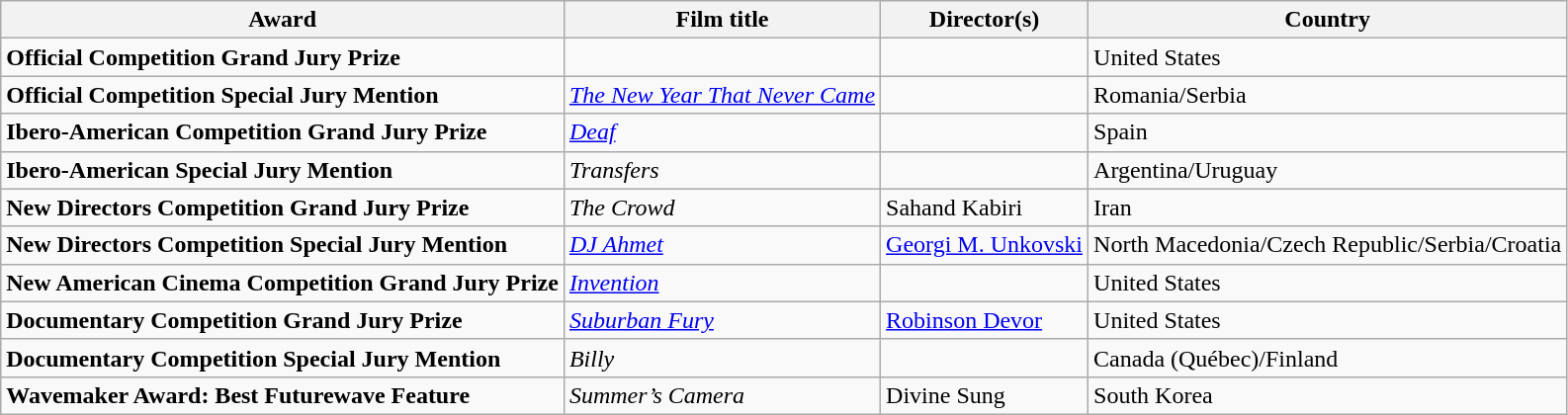<table class="wikitable plainrowheaders" style="margin-bottom:4px">
<tr>
<th scope="col">Award</th>
<th scope="col">Film title</th>
<th scope="col">Director(s)</th>
<th scope="col">Country</th>
</tr>
<tr>
<td scope="row"><strong>Official Competition Grand Jury Prize</strong></td>
<td></td>
<td></td>
<td>United States</td>
</tr>
<tr>
<td scope="row"><strong>Official Competition Special Jury Mention</strong></td>
<td><em><a href='#'>The New Year That Never Came</a></em></td>
<td></td>
<td>Romania/Serbia</td>
</tr>
<tr>
<td scope="row"><strong>Ibero-American Competition Grand Jury Prize</strong></td>
<td><em><a href='#'>Deaf</a></em></td>
<td></td>
<td>Spain</td>
</tr>
<tr>
<td scope="row"><strong>Ibero-American Special Jury Mention</strong></td>
<td><em>Transfers</em></td>
<td></td>
<td>Argentina/Uruguay</td>
</tr>
<tr>
<td scope="row"><strong>New Directors Competition Grand Jury Prize</strong></td>
<td><em>The Crowd</em></td>
<td>Sahand Kabiri</td>
<td>Iran</td>
</tr>
<tr>
<td scope="row"><strong>New Directors Competition Special Jury Mention</strong></td>
<td><em><a href='#'>DJ Ahmet</a></em></td>
<td><a href='#'>Georgi M. Unkovski</a></td>
<td>North Macedonia/Czech Republic/Serbia/Croatia</td>
</tr>
<tr>
<td scope="row"><strong>New American Cinema Competition Grand Jury Prize</strong></td>
<td><em><a href='#'>Invention</a></em></td>
<td></td>
<td>United States</td>
</tr>
<tr>
<td scope="row"><strong>Documentary Competition Grand Jury Prize</strong></td>
<td><em><a href='#'>Suburban Fury</a></em></td>
<td><a href='#'>Robinson Devor</a></td>
<td>United States</td>
</tr>
<tr>
<td scope="row"><strong>Documentary Competition Special Jury Mention</strong></td>
<td><em>Billy</em></td>
<td></td>
<td>Canada (Québec)/Finland</td>
</tr>
<tr>
<td scope="row"><strong>Wavemaker Award: Best Futurewave Feature</strong></td>
<td><em>Summer’s Camera</em></td>
<td>Divine Sung</td>
<td>South Korea</td>
</tr>
</table>
